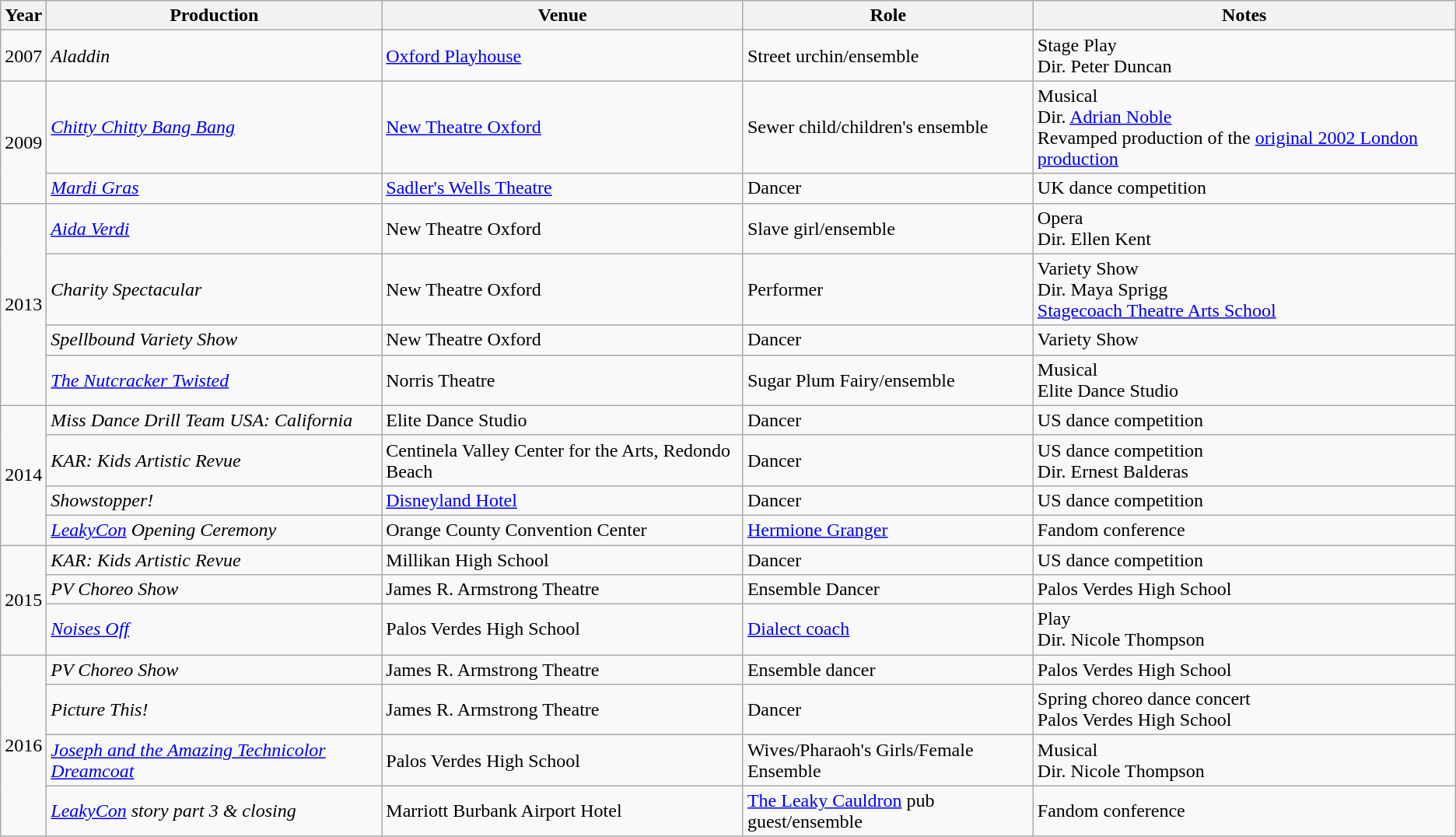<table class="wikitable sortable">
<tr>
<th>Year</th>
<th>Production</th>
<th>Venue</th>
<th>Role</th>
<th class="unsortable">Notes</th>
</tr>
<tr>
<td>2007</td>
<td><em>Aladdin</em></td>
<td><a href='#'>Oxford Playhouse</a></td>
<td>Street urchin/ensemble</td>
<td>Stage Play<br>Dir. Peter Duncan</td>
</tr>
<tr>
<td rowspan="2">2009</td>
<td><em><a href='#'>Chitty Chitty Bang Bang</a></em></td>
<td><a href='#'>New Theatre Oxford</a></td>
<td>Sewer child/children's ensemble</td>
<td>Musical<br>Dir. <a href='#'>Adrian Noble</a><br>Revamped production of the <a href='#'>original 2002 London production</a></td>
</tr>
<tr>
<td><em><a href='#'>Mardi Gras</a></em></td>
<td><a href='#'>Sadler's Wells Theatre</a></td>
<td>Dancer</td>
<td>UK dance competition</td>
</tr>
<tr>
<td rowspan="4">2013</td>
<td><em><a href='#'>Aida Verdi</a></em></td>
<td>New Theatre Oxford</td>
<td>Slave girl/ensemble</td>
<td>Opera<br>Dir. Ellen Kent</td>
</tr>
<tr>
<td><em>Charity Spectacular</em></td>
<td>New Theatre Oxford</td>
<td>Performer</td>
<td>Variety Show<br>Dir. Maya Sprigg<br><a href='#'>Stagecoach Theatre Arts School</a></td>
</tr>
<tr>
<td><em>Spellbound Variety Show</em></td>
<td>New Theatre Oxford</td>
<td>Dancer</td>
<td>Variety Show</td>
</tr>
<tr>
<td><em><a href='#'>The Nutcracker Twisted</a></em></td>
<td>Norris Theatre</td>
<td>Sugar Plum Fairy/ensemble</td>
<td>Musical<br>Elite Dance Studio</td>
</tr>
<tr>
<td rowspan="4">2014</td>
<td><em>Miss Dance Drill Team USA: California</em></td>
<td>Elite Dance Studio</td>
<td>Dancer</td>
<td>US dance competition</td>
</tr>
<tr>
<td><em>KAR: Kids Artistic Revue</em></td>
<td>Centinela Valley Center for the Arts, Redondo Beach</td>
<td>Dancer</td>
<td>US dance competition<br>Dir. Ernest Balderas</td>
</tr>
<tr>
<td><em>Showstopper!</em></td>
<td><a href='#'>Disneyland Hotel</a></td>
<td>Dancer</td>
<td>US dance competition</td>
</tr>
<tr>
<td><em><a href='#'>LeakyCon</a> Opening Ceremony</em></td>
<td>Orange County Convention Center</td>
<td><a href='#'>Hermione Granger</a></td>
<td>Fandom conference</td>
</tr>
<tr>
<td rowspan="3">2015</td>
<td><em>KAR: Kids Artistic Revue</em></td>
<td>Millikan High School</td>
<td>Dancer</td>
<td>US dance competition</td>
</tr>
<tr>
<td><em>PV Choreo Show</em></td>
<td>James R. Armstrong Theatre</td>
<td>Ensemble Dancer</td>
<td>Palos Verdes High School</td>
</tr>
<tr>
<td><em><a href='#'>Noises Off</a></em></td>
<td>Palos Verdes High School</td>
<td><a href='#'>Dialect coach</a></td>
<td>Play<br>Dir. Nicole Thompson</td>
</tr>
<tr>
<td rowspan="4">2016</td>
<td><em>PV Choreo Show</em></td>
<td>James R. Armstrong Theatre</td>
<td>Ensemble dancer</td>
<td>Palos Verdes High School</td>
</tr>
<tr>
<td><em>Picture This!</em></td>
<td>James R. Armstrong Theatre</td>
<td>Dancer</td>
<td>Spring choreo dance concert<br>Palos Verdes High School</td>
</tr>
<tr>
<td><em><a href='#'>Joseph and the Amazing Technicolor Dreamcoat</a></em></td>
<td>Palos Verdes High School</td>
<td>Wives/Pharaoh's Girls/Female Ensemble</td>
<td>Musical<br>Dir. Nicole Thompson</td>
</tr>
<tr>
<td><em><a href='#'>LeakyCon</a> story part 3 & closing</em></td>
<td>Marriott Burbank Airport Hotel</td>
<td><a href='#'>The Leaky Cauldron</a> pub guest/ensemble</td>
<td>Fandom conference</td>
</tr>
</table>
